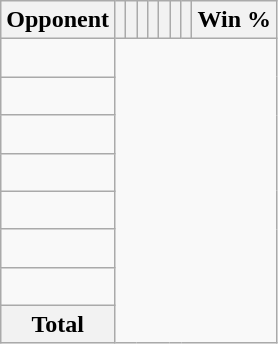<table class="wikitable sortable collapsible collapsed" style="text-align: center;">
<tr>
<th>Opponent</th>
<th></th>
<th></th>
<th></th>
<th></th>
<th></th>
<th></th>
<th></th>
<th>Win %</th>
</tr>
<tr>
<td align="left"><br></td>
</tr>
<tr>
<td align="left"><br></td>
</tr>
<tr>
<td align="left"><br></td>
</tr>
<tr>
<td align="left"><br></td>
</tr>
<tr>
<td align="left"><br></td>
</tr>
<tr>
<td align="left"><br></td>
</tr>
<tr>
<td align="left"><br></td>
</tr>
<tr class="sortbottom">
<th>Total<br></th>
</tr>
</table>
